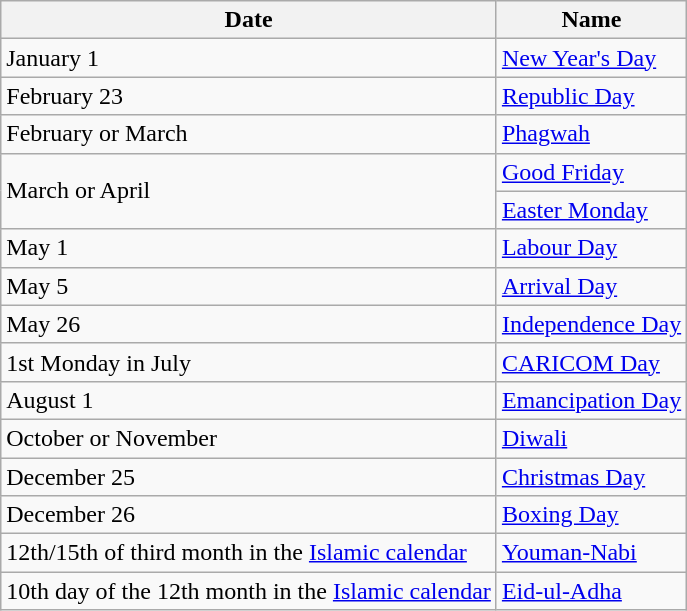<table class="wikitable">
<tr>
<th>Date</th>
<th>Name</th>
</tr>
<tr>
<td>January 1</td>
<td><a href='#'>New Year's Day</a></td>
</tr>
<tr>
<td>February 23</td>
<td><a href='#'>Republic Day</a></td>
</tr>
<tr>
<td>February or March</td>
<td><a href='#'>Phagwah</a></td>
</tr>
<tr>
<td rowspan="2">March or April</td>
<td><a href='#'>Good Friday</a></td>
</tr>
<tr>
<td><a href='#'>Easter Monday</a></td>
</tr>
<tr>
<td>May 1</td>
<td><a href='#'>Labour Day</a></td>
</tr>
<tr>
<td>May 5</td>
<td><a href='#'>Arrival Day</a></td>
</tr>
<tr>
<td>May 26</td>
<td><a href='#'>Independence Day</a></td>
</tr>
<tr>
<td>1st Monday in July</td>
<td><a href='#'>CARICOM Day</a></td>
</tr>
<tr>
<td>August 1</td>
<td><a href='#'>Emancipation Day</a></td>
</tr>
<tr>
<td>October or November</td>
<td><a href='#'>Diwali</a></td>
</tr>
<tr>
<td>December 25</td>
<td><a href='#'>Christmas Day</a></td>
</tr>
<tr>
<td>December 26</td>
<td><a href='#'>Boxing Day</a></td>
</tr>
<tr>
<td>12th/15th of third month in the <a href='#'>Islamic calendar</a></td>
<td><a href='#'>Youman-Nabi</a></td>
</tr>
<tr>
<td>10th day of the 12th month in the <a href='#'>Islamic calendar</a></td>
<td><a href='#'>Eid-ul-Adha</a></td>
</tr>
</table>
